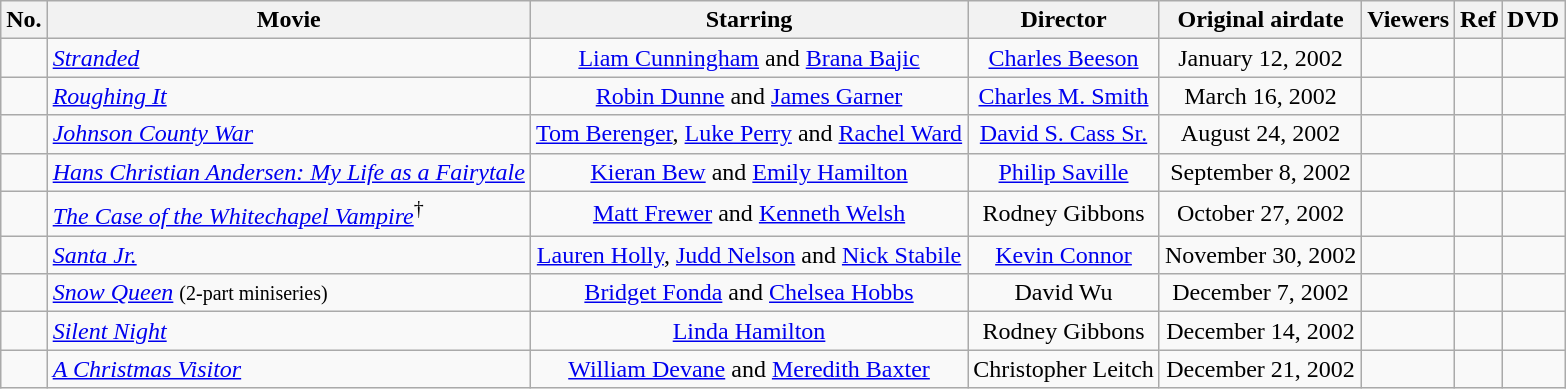<table class="wikitable sortable">
<tr>
<th scope="col">No.</th>
<th scope="col" class="unsortable">Movie</th>
<th scope="col" class="unsortable">Starring</th>
<th scope="col" class="unsortable">Director</th>
<th scope="col" class="unsortable">Original airdate</th>
<th scope="col">Viewers</th>
<th scope="col" class="unsortable">Ref</th>
<th scope="col" class="unsortable">DVD</th>
</tr>
<tr>
<td style="text-align:center;"></td>
<td><em><a href='#'>Stranded</a></em></td>
<td style="text-align:center;"><a href='#'>Liam Cunningham</a> and <a href='#'>Brana Bajic</a></td>
<td style="text-align:center;"><a href='#'>Charles Beeson</a></td>
<td style="text-align:center;">January 12, 2002</td>
<td style="text-align:center;"></td>
<td></td>
<td></td>
</tr>
<tr>
<td style="text-align:center;"></td>
<td><em><a href='#'>Roughing It</a></em></td>
<td style="text-align:center;"><a href='#'>Robin Dunne</a> and <a href='#'>James Garner</a></td>
<td style="text-align:center;"><a href='#'>Charles M. Smith</a></td>
<td style="text-align:center;">March 16, 2002</td>
<td style="text-align:center;"></td>
<td></td>
<td></td>
</tr>
<tr>
<td style="text-align:center;"></td>
<td><em><a href='#'>Johnson County War</a></em></td>
<td style="text-align:center;"><a href='#'>Tom Berenger</a>, <a href='#'>Luke Perry</a> and <a href='#'>Rachel Ward</a></td>
<td style="text-align:center;"><a href='#'>David S. Cass Sr.</a></td>
<td style="text-align:center;">August 24, 2002</td>
<td style="text-align:center;"></td>
<td></td>
<td></td>
</tr>
<tr>
<td style="text-align:center;"></td>
<td><em><a href='#'>Hans Christian Andersen: My Life as a Fairytale</a></em></td>
<td style="text-align:center;"><a href='#'>Kieran Bew</a> and <a href='#'>Emily Hamilton</a></td>
<td style="text-align:center;"><a href='#'>Philip Saville</a></td>
<td style="text-align:center;">September 8, 2002</td>
<td style="text-align:center;"></td>
<td></td>
<td></td>
</tr>
<tr>
<td style="text-align:center;"></td>
<td><em><a href='#'>The Case of the Whitechapel Vampire</a></em><sup>†</sup></td>
<td style="text-align:center;"><a href='#'>Matt Frewer</a> and <a href='#'>Kenneth Welsh</a></td>
<td style="text-align:center;">Rodney Gibbons</td>
<td style="text-align:center;">October 27, 2002</td>
<td style="text-align:center;"></td>
<td></td>
<td></td>
</tr>
<tr>
<td style="text-align:center;"></td>
<td><em><a href='#'>Santa Jr.</a></em></td>
<td style="text-align:center;"><a href='#'>Lauren Holly</a>, <a href='#'>Judd Nelson</a> and <a href='#'>Nick Stabile</a></td>
<td style="text-align:center;"><a href='#'>Kevin Connor</a></td>
<td style="text-align:center;">November 30, 2002</td>
<td style="text-align:center;"></td>
<td></td>
<td></td>
</tr>
<tr>
<td style="text-align:center;"></td>
<td><em><a href='#'>Snow Queen</a></em> <small>(2-part miniseries)</small></td>
<td style="text-align:center;"><a href='#'>Bridget Fonda</a> and <a href='#'>Chelsea Hobbs</a></td>
<td style="text-align:center;">David Wu</td>
<td style="text-align:center;">December 7, 2002</td>
<td style="text-align:center;"></td>
<td></td>
<td></td>
</tr>
<tr>
<td style="text-align:center;"></td>
<td><em><a href='#'>Silent Night</a></em></td>
<td style="text-align:center;"><a href='#'>Linda Hamilton</a></td>
<td style="text-align:center;">Rodney Gibbons</td>
<td style="text-align:center;">December 14, 2002</td>
<td style="text-align:center;"></td>
<td></td>
<td></td>
</tr>
<tr>
<td style="text-align:center;"></td>
<td><em><a href='#'>A Christmas Visitor</a></em></td>
<td style="text-align:center;"><a href='#'>William Devane</a> and <a href='#'>Meredith Baxter</a></td>
<td style="text-align:center;">Christopher Leitch</td>
<td style="text-align:center;">December 21, 2002</td>
<td style="text-align:center;"></td>
<td></td>
<td></td>
</tr>
</table>
